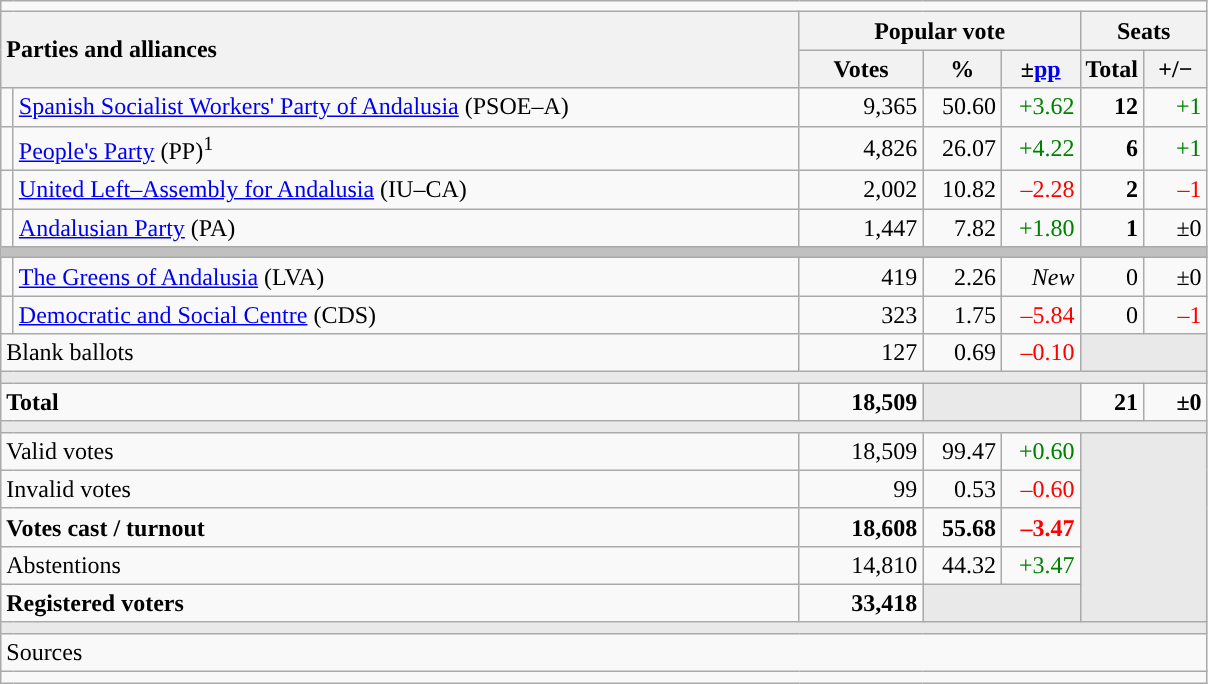<table class="wikitable" style="text-align:right;">
<tr>
<td colspan="7"></td>
</tr>
<tr>
<th style="text-align:left;" rowspan="2" colspan="2" width="525">Parties and alliances</th>
<th colspan="3">Popular vote</th>
<th colspan="2">Seats</th>
</tr>
<tr>
<th width="75">Votes</th>
<th width="45">%</th>
<th width="45">±<a href='#'>pp</a></th>
<th width="35">Total</th>
<th width="35">+/−</th>
</tr>
<tr>
<td width="1" style="color:inherit;background:"></td>
<td align="left"><a href='#'>Spanish Socialist Workers' Party of Andalusia</a> (PSOE–A)</td>
<td>9,365</td>
<td>50.60</td>
<td style="color:green;">+3.62</td>
<td><strong>12</strong></td>
<td style="color:green;">+1</td>
</tr>
<tr>
<td style="color:inherit;background:"></td>
<td align="left"><a href='#'>People's Party</a> (PP)<sup>1</sup></td>
<td>4,826</td>
<td>26.07</td>
<td style="color:green;">+4.22</td>
<td><strong>6</strong></td>
<td style="color:green;">+1</td>
</tr>
<tr>
<td style="color:inherit;background:"></td>
<td align="left"><a href='#'>United Left–Assembly for Andalusia</a> (IU–CA)</td>
<td>2,002</td>
<td>10.82</td>
<td style="color:red;">–2.28</td>
<td><strong>2</strong></td>
<td style="color:red;">–1</td>
</tr>
<tr>
<td style="color:inherit;background:"></td>
<td align="left"><a href='#'>Andalusian Party</a> (PA)</td>
<td>1,447</td>
<td>7.82</td>
<td style="color:green;">+1.80</td>
<td><strong>1</strong></td>
<td>±0</td>
</tr>
<tr>
<td colspan="7" bgcolor="#C0C0C0"></td>
</tr>
<tr>
<td style="color:inherit;background:"></td>
<td align="left"><a href='#'>The Greens of Andalusia</a> (LVA)</td>
<td>419</td>
<td>2.26</td>
<td><em>New</em></td>
<td>0</td>
<td>±0</td>
</tr>
<tr>
<td style="color:inherit;background:"></td>
<td align="left"><a href='#'>Democratic and Social Centre</a> (CDS)</td>
<td>323</td>
<td>1.75</td>
<td style="color:red;">–5.84</td>
<td>0</td>
<td style="color:red;">–1</td>
</tr>
<tr>
<td align="left" colspan="2">Blank ballots</td>
<td>127</td>
<td>0.69</td>
<td style="color:red;">–0.10</td>
<td bgcolor="#E9E9E9" colspan="2"></td>
</tr>
<tr>
<td colspan="7" bgcolor="#E9E9E9"></td>
</tr>
<tr style="font-weight:bold;">
<td align="left" colspan="2">Total</td>
<td>18,509</td>
<td bgcolor="#E9E9E9" colspan="2"></td>
<td>21</td>
<td>±0</td>
</tr>
<tr>
<td colspan="7" bgcolor="#E9E9E9"></td>
</tr>
<tr>
<td align="left" colspan="2">Valid votes</td>
<td>18,509</td>
<td>99.47</td>
<td style="color:green;">+0.60</td>
<td bgcolor="#E9E9E9" colspan="2" rowspan="5"></td>
</tr>
<tr>
<td align="left" colspan="2">Invalid votes</td>
<td>99</td>
<td>0.53</td>
<td style="color:red;">–0.60</td>
</tr>
<tr style="font-weight:bold;">
<td align="left" colspan="2">Votes cast / turnout</td>
<td>18,608</td>
<td>55.68</td>
<td style="color:red;">–3.47</td>
</tr>
<tr>
<td align="left" colspan="2">Abstentions</td>
<td>14,810</td>
<td>44.32</td>
<td style="color:green;">+3.47</td>
</tr>
<tr style="font-weight:bold;">
<td align="left" colspan="2">Registered voters</td>
<td>33,418</td>
<td bgcolor="#E9E9E9" colspan="2"></td>
</tr>
<tr>
<td colspan="7" bgcolor="#E9E9E9"></td>
</tr>
<tr>
<td align="left" colspan="7">Sources</td>
</tr>
<tr>
<td colspan="7" style="text-align:left; max-width:790px;"></td>
</tr>
</table>
